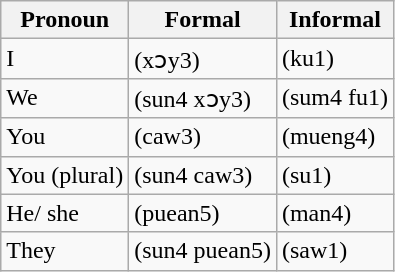<table class="wikitable">
<tr>
<th>Pronoun</th>
<th>Formal</th>
<th>Informal</th>
</tr>
<tr>
<td>I</td>
<td> (xɔy3)</td>
<td> (ku1)</td>
</tr>
<tr>
<td>We</td>
<td> (sun4 xɔy3)</td>
<td> (sum4 fu1)</td>
</tr>
<tr>
<td>You</td>
<td> (caw3)</td>
<td> (mueng4)</td>
</tr>
<tr>
<td>You (plural)</td>
<td> (sun4 caw3)</td>
<td> (su1)</td>
</tr>
<tr>
<td>He/ she</td>
<td> (puean5)</td>
<td> (man4)</td>
</tr>
<tr>
<td>They</td>
<td> (sun4 puean5)</td>
<td> (saw1)</td>
</tr>
</table>
